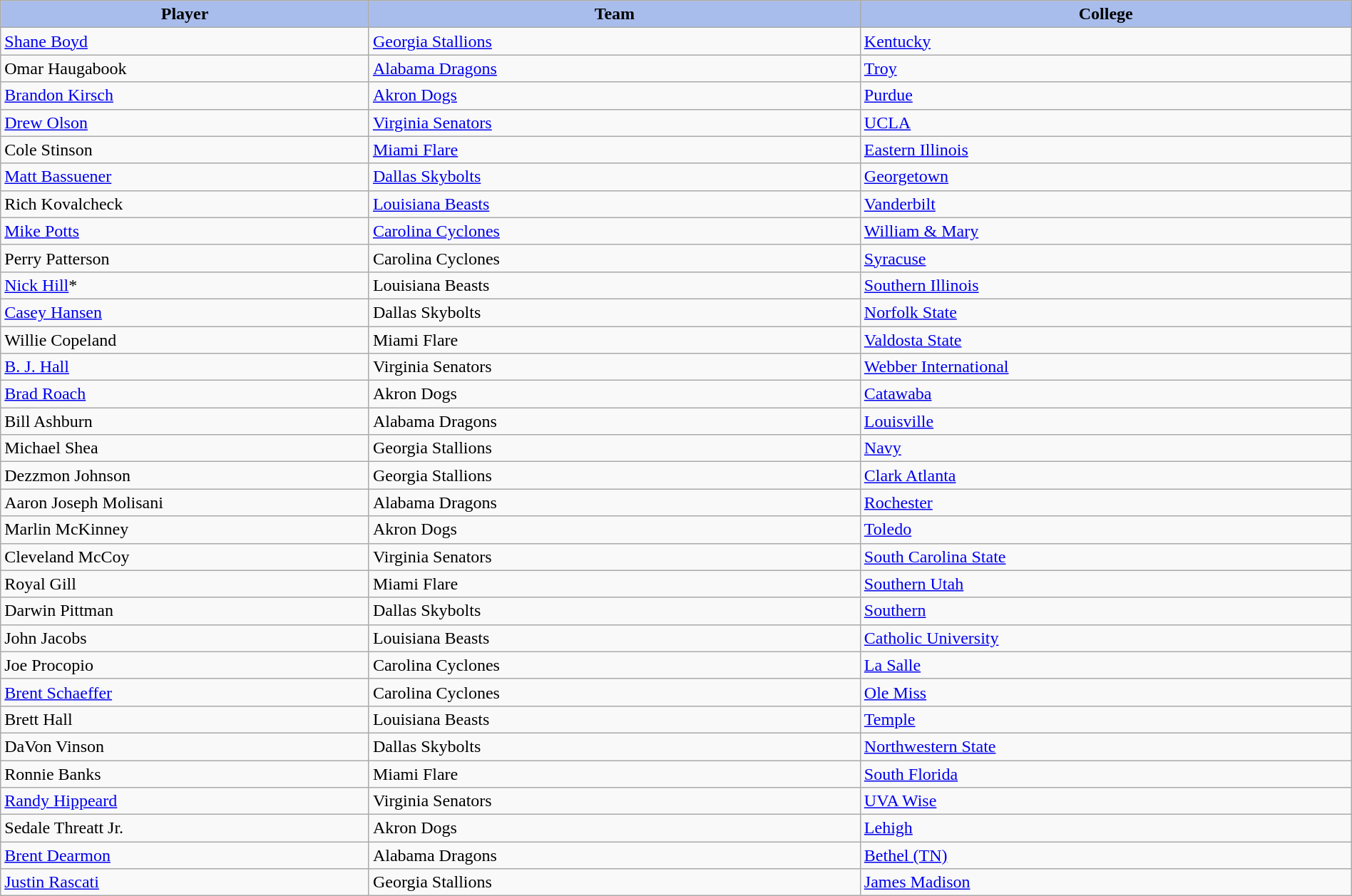<table class="wikitable sortable sortable" style="width:100%;">
<tr>
<th style="background:#a8bdec; width:15%;">Player</th>
<th style="width:20%; background:#a8bdec;">Team</th>
<th style="width:20%; background:#a8bdec;">College</th>
</tr>
<tr>
<td><a href='#'>Shane Boyd</a></td>
<td><a href='#'>Georgia Stallions</a></td>
<td><a href='#'>Kentucky</a></td>
</tr>
<tr>
<td>Omar Haugabook</td>
<td><a href='#'>Alabama Dragons</a></td>
<td><a href='#'>Troy</a></td>
</tr>
<tr>
<td><a href='#'>Brandon Kirsch</a></td>
<td><a href='#'>Akron Dogs</a></td>
<td><a href='#'>Purdue</a></td>
</tr>
<tr>
<td><a href='#'>Drew Olson</a></td>
<td><a href='#'>Virginia Senators</a></td>
<td><a href='#'>UCLA</a></td>
</tr>
<tr>
<td>Cole Stinson</td>
<td><a href='#'>Miami Flare</a></td>
<td><a href='#'>Eastern Illinois</a></td>
</tr>
<tr>
<td><a href='#'>Matt Bassuener</a></td>
<td><a href='#'>Dallas Skybolts</a></td>
<td><a href='#'>Georgetown</a></td>
</tr>
<tr>
<td>Rich Kovalcheck</td>
<td><a href='#'>Louisiana Beasts</a></td>
<td><a href='#'>Vanderbilt</a></td>
</tr>
<tr>
<td><a href='#'>Mike Potts</a></td>
<td><a href='#'>Carolina Cyclones</a></td>
<td><a href='#'>William & Mary</a></td>
</tr>
<tr>
<td>Perry Patterson</td>
<td>Carolina Cyclones</td>
<td><a href='#'>Syracuse</a></td>
</tr>
<tr>
<td><a href='#'>Nick Hill</a>*</td>
<td>Louisiana Beasts</td>
<td><a href='#'>Southern Illinois</a></td>
</tr>
<tr>
<td><a href='#'>Casey Hansen</a></td>
<td>Dallas Skybolts</td>
<td><a href='#'>Norfolk State</a></td>
</tr>
<tr>
<td>Willie Copeland</td>
<td>Miami Flare</td>
<td><a href='#'>Valdosta State</a></td>
</tr>
<tr>
<td><a href='#'>B. J. Hall</a></td>
<td>Virginia Senators</td>
<td><a href='#'>Webber International</a></td>
</tr>
<tr>
<td><a href='#'>Brad Roach</a></td>
<td>Akron Dogs</td>
<td><a href='#'>Catawaba</a></td>
</tr>
<tr>
<td>Bill Ashburn</td>
<td>Alabama Dragons</td>
<td><a href='#'>Louisville</a></td>
</tr>
<tr>
<td>Michael Shea</td>
<td>Georgia Stallions</td>
<td><a href='#'>Navy</a></td>
</tr>
<tr>
<td>Dezzmon Johnson</td>
<td>Georgia Stallions</td>
<td><a href='#'>Clark Atlanta</a></td>
</tr>
<tr>
<td>Aaron Joseph Molisani</td>
<td>Alabama Dragons</td>
<td><a href='#'>Rochester</a></td>
</tr>
<tr>
<td>Marlin McKinney</td>
<td>Akron Dogs</td>
<td><a href='#'>Toledo</a></td>
</tr>
<tr>
<td>Cleveland McCoy</td>
<td>Virginia Senators</td>
<td><a href='#'>South Carolina State</a></td>
</tr>
<tr>
<td>Royal Gill</td>
<td>Miami Flare</td>
<td><a href='#'>Southern Utah</a></td>
</tr>
<tr>
<td>Darwin Pittman</td>
<td>Dallas Skybolts</td>
<td><a href='#'>Southern</a></td>
</tr>
<tr>
<td>John Jacobs</td>
<td>Louisiana Beasts</td>
<td><a href='#'>Catholic University</a></td>
</tr>
<tr>
<td>Joe Procopio</td>
<td>Carolina Cyclones</td>
<td><a href='#'>La Salle</a></td>
</tr>
<tr>
<td><a href='#'>Brent Schaeffer</a></td>
<td>Carolina Cyclones</td>
<td><a href='#'>Ole Miss</a></td>
</tr>
<tr>
<td>Brett Hall</td>
<td>Louisiana Beasts</td>
<td><a href='#'>Temple</a></td>
</tr>
<tr>
<td>DaVon Vinson</td>
<td>Dallas Skybolts</td>
<td><a href='#'>Northwestern State</a></td>
</tr>
<tr>
<td>Ronnie Banks</td>
<td>Miami Flare</td>
<td><a href='#'>South Florida</a></td>
</tr>
<tr>
<td><a href='#'>Randy Hippeard</a></td>
<td>Virginia Senators</td>
<td><a href='#'>UVA Wise</a></td>
</tr>
<tr>
<td>Sedale Threatt Jr.</td>
<td>Akron Dogs</td>
<td><a href='#'>Lehigh</a></td>
</tr>
<tr>
<td><a href='#'>Brent Dearmon</a></td>
<td>Alabama Dragons</td>
<td><a href='#'>Bethel (TN)</a></td>
</tr>
<tr>
<td><a href='#'>Justin Rascati</a></td>
<td>Georgia Stallions</td>
<td><a href='#'>James Madison</a></td>
</tr>
</table>
